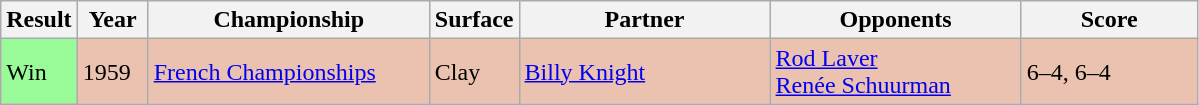<table class="sortable wikitable">
<tr>
<th style="width:40px">Result</th>
<th style="width:40px">Year</th>
<th style="width:180px">Championship</th>
<th style="width:50px">Surface</th>
<th style="width:160px">Partner</th>
<th style="width:160px">Opponents</th>
<th style="width:110px" class="unsortable">Score</th>
</tr>
<tr style="background:#ebc2af;">
<td style="background:#98fb98;">Win</td>
<td>1959</td>
<td><a href='#'>French Championships</a></td>
<td>Clay</td>
<td> <a href='#'>Billy Knight</a></td>
<td> <a href='#'>Rod Laver</a><br> <a href='#'>Renée Schuurman</a></td>
<td>6–4, 6–4</td>
</tr>
</table>
